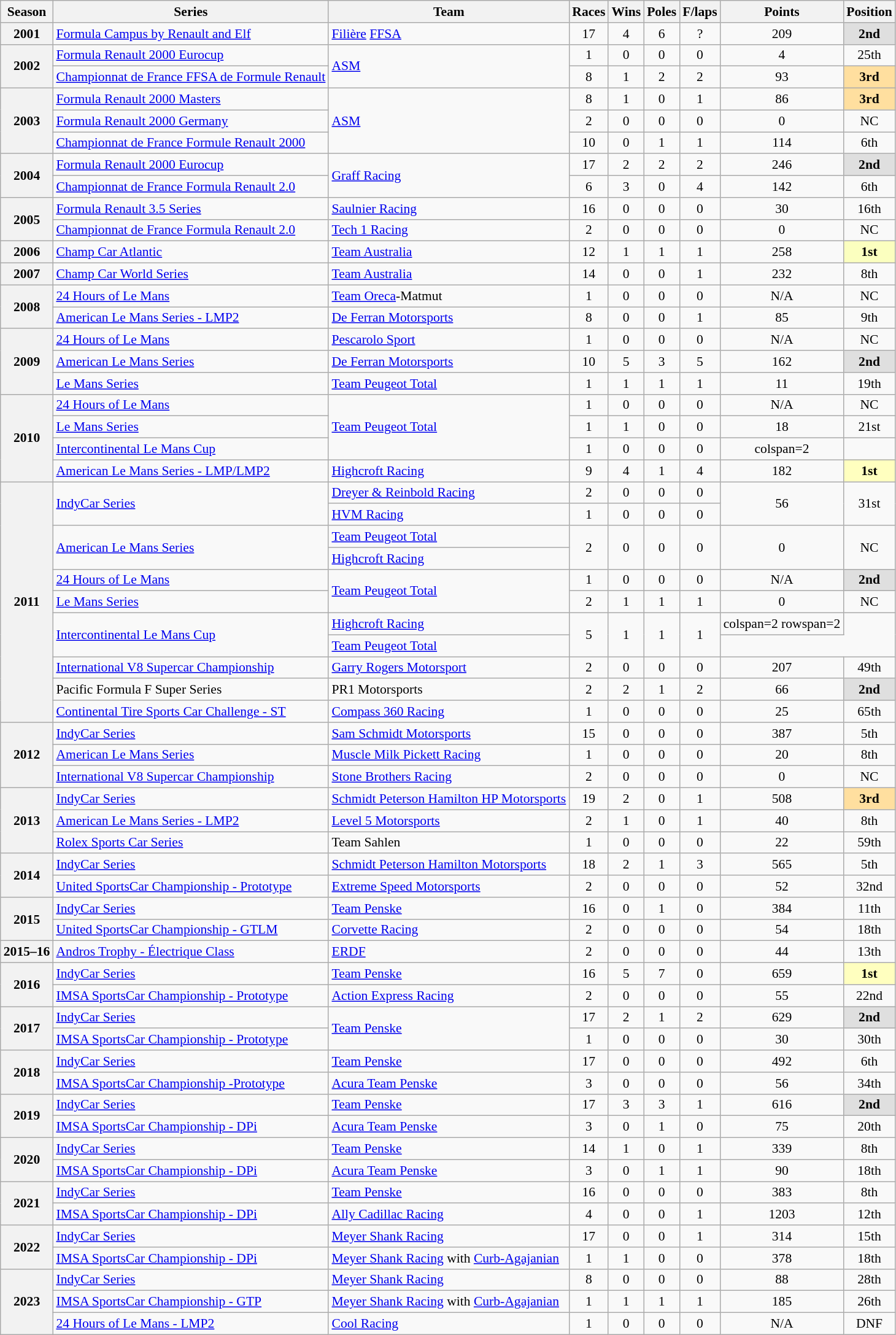<table class="wikitable" style="text-align:center; font-size:90%;">
<tr>
<th>Season</th>
<th>Series</th>
<th>Team</th>
<th>Races</th>
<th>Wins</th>
<th>Poles</th>
<th>F/laps</th>
<th>Points</th>
<th>Position</th>
</tr>
<tr>
<th>2001</th>
<td align=left><a href='#'>Formula Campus by Renault and Elf</a></td>
<td align=left><a href='#'>Filière</a> <a href='#'>FFSA</a></td>
<td>17</td>
<td>4</td>
<td>6</td>
<td>?</td>
<td>209</td>
<td style="background:#DFDFDF;"><strong>2nd</strong></td>
</tr>
<tr>
<th rowspan=2>2002</th>
<td align=left><a href='#'>Formula Renault 2000 Eurocup</a></td>
<td align=left rowspan=2><a href='#'>ASM</a></td>
<td>1</td>
<td>0</td>
<td>0</td>
<td>0</td>
<td>4</td>
<td>25th</td>
</tr>
<tr>
<td align=left><a href='#'>Championnat de France FFSA de Formule Renault</a></td>
<td>8</td>
<td>1</td>
<td>2</td>
<td>2</td>
<td>93</td>
<td style="background:#FFDF9F;"><strong>3rd</strong></td>
</tr>
<tr>
<th rowspan=3>2003</th>
<td align=left><a href='#'>Formula Renault 2000 Masters</a></td>
<td align=left rowspan=3><a href='#'>ASM</a></td>
<td>8</td>
<td>1</td>
<td>0</td>
<td>1</td>
<td>86</td>
<td style="background:#FFDF9F;"><strong>3rd</strong></td>
</tr>
<tr>
<td align=left><a href='#'>Formula Renault 2000 Germany</a></td>
<td>2</td>
<td>0</td>
<td>0</td>
<td>0</td>
<td>0</td>
<td>NC</td>
</tr>
<tr>
<td align=left><a href='#'>Championnat de France Formule Renault 2000</a></td>
<td>10</td>
<td>0</td>
<td>1</td>
<td>1</td>
<td>114</td>
<td>6th</td>
</tr>
<tr>
<th rowspan=2>2004</th>
<td align=left><a href='#'>Formula Renault 2000 Eurocup</a></td>
<td align=left rowspan=2><a href='#'>Graff Racing</a></td>
<td>17</td>
<td>2</td>
<td>2</td>
<td>2</td>
<td>246</td>
<td style="background:#DFDFDF;"><strong>2nd</strong></td>
</tr>
<tr>
<td align=left><a href='#'>Championnat de France Formula Renault 2.0</a></td>
<td>6</td>
<td>3</td>
<td>0</td>
<td>4</td>
<td>142</td>
<td>6th</td>
</tr>
<tr>
<th rowspan=2>2005</th>
<td align=left><a href='#'>Formula Renault 3.5 Series</a></td>
<td align=left><a href='#'>Saulnier Racing</a></td>
<td>16</td>
<td>0</td>
<td>0</td>
<td>0</td>
<td>30</td>
<td>16th</td>
</tr>
<tr>
<td align=left><a href='#'>Championnat de France Formula Renault 2.0</a></td>
<td align=left><a href='#'>Tech 1 Racing</a></td>
<td>2</td>
<td>0</td>
<td>0</td>
<td>0</td>
<td>0</td>
<td>NC</td>
</tr>
<tr>
<th>2006</th>
<td align=left><a href='#'>Champ Car Atlantic</a></td>
<td align=left><a href='#'>Team Australia</a></td>
<td>12</td>
<td>1</td>
<td>1</td>
<td>1</td>
<td>258</td>
<td style="background:#FBFFBF;"><strong>1st</strong></td>
</tr>
<tr>
<th>2007</th>
<td align=left><a href='#'>Champ Car World Series</a></td>
<td align=left><a href='#'>Team Australia</a></td>
<td>14</td>
<td>0</td>
<td>0</td>
<td>1</td>
<td>232</td>
<td>8th</td>
</tr>
<tr>
<th rowspan=2>2008</th>
<td align=left><a href='#'>24 Hours of Le Mans</a></td>
<td align=left><a href='#'>Team Oreca</a>-Matmut</td>
<td>1</td>
<td>0</td>
<td>0</td>
<td>0</td>
<td>N/A</td>
<td>NC</td>
</tr>
<tr>
<td align=left><a href='#'>American Le Mans Series - LMP2</a></td>
<td align=left><a href='#'>De Ferran Motorsports</a></td>
<td>8</td>
<td>0</td>
<td>0</td>
<td>1</td>
<td>85</td>
<td>9th</td>
</tr>
<tr>
<th rowspan=3>2009</th>
<td align=left><a href='#'>24 Hours of Le Mans</a></td>
<td align=left><a href='#'>Pescarolo Sport</a></td>
<td>1</td>
<td>0</td>
<td>0</td>
<td>0</td>
<td>N/A</td>
<td>NC</td>
</tr>
<tr>
<td align=left><a href='#'>American Le Mans Series</a></td>
<td align=left><a href='#'>De Ferran Motorsports</a></td>
<td>10</td>
<td>5</td>
<td>3</td>
<td>5</td>
<td>162</td>
<td style="background:#DFDFDF;"><strong>2nd</strong></td>
</tr>
<tr>
<td align=left><a href='#'>Le Mans Series</a></td>
<td align=left><a href='#'>Team Peugeot Total</a></td>
<td>1</td>
<td>1</td>
<td>1</td>
<td>1</td>
<td>11</td>
<td>19th</td>
</tr>
<tr>
<th rowspan=4>2010</th>
<td align=left><a href='#'>24 Hours of Le Mans</a></td>
<td rowspan=3 align=left><a href='#'>Team Peugeot Total</a></td>
<td>1</td>
<td>0</td>
<td>0</td>
<td>0</td>
<td>N/A</td>
<td>NC</td>
</tr>
<tr>
<td align=left><a href='#'>Le Mans Series</a></td>
<td>1</td>
<td>1</td>
<td>0</td>
<td>0</td>
<td>18</td>
<td>21st</td>
</tr>
<tr>
<td align=left><a href='#'>Intercontinental Le Mans Cup</a></td>
<td>1</td>
<td>0</td>
<td>0</td>
<td>0</td>
<td>colspan=2 </td>
</tr>
<tr>
<td align=left><a href='#'>American Le Mans Series - LMP/LMP2</a></td>
<td align=left><a href='#'>Highcroft Racing</a></td>
<td>9</td>
<td>4</td>
<td>1</td>
<td>4</td>
<td>182</td>
<td style="background:#FFFFBF;"><strong>1st</strong></td>
</tr>
<tr>
<th rowspan=11>2011</th>
<td rowspan=2 align=left><a href='#'>IndyCar Series</a></td>
<td align=left><a href='#'>Dreyer & Reinbold Racing</a></td>
<td>2</td>
<td>0</td>
<td>0</td>
<td>0</td>
<td rowspan=2>56</td>
<td rowspan=2>31st</td>
</tr>
<tr>
<td align=left><a href='#'>HVM Racing</a></td>
<td>1</td>
<td>0</td>
<td>0</td>
<td>0</td>
</tr>
<tr>
<td rowspan=2 align=left><a href='#'>American Le Mans Series</a></td>
<td align=left><a href='#'>Team Peugeot Total</a></td>
<td rowspan=2>2</td>
<td rowspan=2>0</td>
<td rowspan=2>0</td>
<td rowspan=2>0</td>
<td rowspan=2>0</td>
<td rowspan=2>NC</td>
</tr>
<tr>
<td align=left><a href='#'>Highcroft Racing</a></td>
</tr>
<tr>
<td align=left><a href='#'>24 Hours of Le Mans</a></td>
<td rowspan=2 align=left><a href='#'>Team Peugeot Total</a></td>
<td>1</td>
<td>0</td>
<td>0</td>
<td>0</td>
<td>N/A</td>
<td style="background:#DFDFDF;"><strong>2nd</strong></td>
</tr>
<tr>
<td align=left><a href='#'>Le Mans Series</a></td>
<td>2</td>
<td>1</td>
<td>1</td>
<td>1</td>
<td>0</td>
<td>NC</td>
</tr>
<tr>
<td rowspan=2 align=left><a href='#'>Intercontinental Le Mans Cup</a></td>
<td align=left><a href='#'>Highcroft Racing</a></td>
<td rowspan=2>5</td>
<td rowspan=2>1</td>
<td rowspan=2>1</td>
<td rowspan=2>1</td>
<td>colspan=2 rowspan=2 </td>
</tr>
<tr>
<td align=left><a href='#'>Team Peugeot Total</a></td>
</tr>
<tr>
<td align=left><a href='#'>International V8 Supercar Championship</a></td>
<td align=left><a href='#'>Garry Rogers Motorsport</a></td>
<td>2</td>
<td>0</td>
<td>0</td>
<td>0</td>
<td>207</td>
<td>49th</td>
</tr>
<tr>
<td align=left>Pacific Formula F Super Series</td>
<td align=left>PR1 Motorsports</td>
<td>2</td>
<td>2</td>
<td>1</td>
<td>2</td>
<td>66</td>
<td style="background:#DFDFDF;"><strong>2nd</strong></td>
</tr>
<tr>
<td align=left><a href='#'>Continental Tire Sports Car Challenge - ST</a></td>
<td align=left><a href='#'>Compass 360 Racing</a></td>
<td>1</td>
<td>0</td>
<td>0</td>
<td>0</td>
<td>25</td>
<td>65th</td>
</tr>
<tr>
<th rowspan=3>2012</th>
<td align=left><a href='#'>IndyCar Series</a></td>
<td align=left><a href='#'>Sam Schmidt Motorsports</a></td>
<td>15</td>
<td>0</td>
<td>0</td>
<td>0</td>
<td>387</td>
<td>5th</td>
</tr>
<tr>
<td align=left><a href='#'>American Le Mans Series</a></td>
<td align=left><a href='#'>Muscle Milk Pickett Racing</a></td>
<td>1</td>
<td>0</td>
<td>0</td>
<td>0</td>
<td>20</td>
<td>8th</td>
</tr>
<tr>
<td align=left><a href='#'>International V8 Supercar Championship</a></td>
<td align=left><a href='#'>Stone Brothers Racing</a></td>
<td>2</td>
<td>0</td>
<td>0</td>
<td>0</td>
<td>0</td>
<td>NC</td>
</tr>
<tr>
<th rowspan=3>2013</th>
<td align=left><a href='#'>IndyCar Series</a></td>
<td align=left><a href='#'>Schmidt Peterson Hamilton HP Motorsports</a></td>
<td>19</td>
<td>2</td>
<td>0</td>
<td>1</td>
<td>508</td>
<td style="background:#FFDF9F;"><strong>3rd</strong></td>
</tr>
<tr>
<td align=left><a href='#'>American Le Mans Series - LMP2</a></td>
<td align=left><a href='#'>Level 5 Motorsports</a></td>
<td>2</td>
<td>1</td>
<td>0</td>
<td>1</td>
<td>40</td>
<td>8th</td>
</tr>
<tr>
<td align=left><a href='#'>Rolex Sports Car Series</a></td>
<td align=left>Team Sahlen</td>
<td>1</td>
<td>0</td>
<td>0</td>
<td>0</td>
<td>22</td>
<td>59th</td>
</tr>
<tr>
<th rowspan=2>2014</th>
<td align=left><a href='#'>IndyCar Series</a></td>
<td align=left><a href='#'>Schmidt Peterson Hamilton Motorsports</a></td>
<td>18</td>
<td>2</td>
<td>1</td>
<td>3</td>
<td>565</td>
<td>5th</td>
</tr>
<tr>
<td align=left><a href='#'>United SportsCar Championship - Prototype</a></td>
<td align=left><a href='#'>Extreme Speed Motorsports</a></td>
<td>2</td>
<td>0</td>
<td>0</td>
<td>0</td>
<td>52</td>
<td>32nd</td>
</tr>
<tr>
<th rowspan=2>2015</th>
<td align=left><a href='#'>IndyCar Series</a></td>
<td align=left><a href='#'>Team Penske</a></td>
<td>16</td>
<td>0</td>
<td>1</td>
<td>0</td>
<td>384</td>
<td>11th</td>
</tr>
<tr>
<td align=left><a href='#'>United SportsCar Championship - GTLM</a></td>
<td align=left><a href='#'>Corvette Racing</a></td>
<td>2</td>
<td>0</td>
<td>0</td>
<td>0</td>
<td>54</td>
<td>18th</td>
</tr>
<tr>
<th>2015–16</th>
<td align=left><a href='#'>Andros Trophy - Électrique Class</a></td>
<td align=left><a href='#'>ERDF</a></td>
<td>2</td>
<td>0</td>
<td>0</td>
<td>0</td>
<td>44</td>
<td>13th</td>
</tr>
<tr>
<th rowspan=2>2016</th>
<td align=left><a href='#'>IndyCar Series</a></td>
<td align=left><a href='#'>Team Penske</a></td>
<td>16</td>
<td>5</td>
<td>7</td>
<td>0</td>
<td>659</td>
<td style="background:#FFFFBF;"><strong>1st</strong></td>
</tr>
<tr>
<td align=left><a href='#'>IMSA SportsCar Championship - Prototype</a></td>
<td align=left><a href='#'>Action Express Racing</a></td>
<td>2</td>
<td>0</td>
<td>0</td>
<td>0</td>
<td>55</td>
<td>22nd</td>
</tr>
<tr>
<th rowspan=2>2017</th>
<td align=left><a href='#'>IndyCar Series</a></td>
<td align=left rowspan=2><a href='#'>Team Penske</a></td>
<td>17</td>
<td>2</td>
<td>1</td>
<td>2</td>
<td>629</td>
<td style="background:#DFDFDF;"><strong>2nd</strong></td>
</tr>
<tr>
<td align=left><a href='#'>IMSA SportsCar Championship - Prototype</a></td>
<td>1</td>
<td>0</td>
<td>0</td>
<td>0</td>
<td>30</td>
<td>30th</td>
</tr>
<tr>
<th rowspan=2>2018</th>
<td align=left><a href='#'>IndyCar Series</a></td>
<td align=left><a href='#'>Team Penske</a></td>
<td>17</td>
<td>0</td>
<td>0</td>
<td>0</td>
<td>492</td>
<td>6th</td>
</tr>
<tr>
<td align=left><a href='#'>IMSA SportsCar Championship -Prototype</a></td>
<td align=left><a href='#'>Acura Team Penske</a></td>
<td>3</td>
<td>0</td>
<td>0</td>
<td>0</td>
<td>56</td>
<td>34th</td>
</tr>
<tr>
<th rowspan=2>2019</th>
<td align=left><a href='#'>IndyCar Series</a></td>
<td align=left><a href='#'>Team Penske</a></td>
<td>17</td>
<td>3</td>
<td>3</td>
<td>1</td>
<td>616</td>
<td style="background:#DFDFDF;"><strong>2nd</strong></td>
</tr>
<tr>
<td align=left><a href='#'>IMSA SportsCar Championship - DPi</a></td>
<td align=left><a href='#'>Acura Team Penske</a></td>
<td>3</td>
<td>0</td>
<td>1</td>
<td>0</td>
<td>75</td>
<td>20th</td>
</tr>
<tr>
<th rowspan=2>2020</th>
<td align=left><a href='#'>IndyCar Series</a></td>
<td align=left><a href='#'>Team Penske</a></td>
<td>14</td>
<td>1</td>
<td>0</td>
<td>1</td>
<td>339</td>
<td>8th</td>
</tr>
<tr>
<td align=left><a href='#'>IMSA SportsCar Championship - DPi</a></td>
<td align=left><a href='#'>Acura Team Penske</a></td>
<td>3</td>
<td>0</td>
<td>1</td>
<td>1</td>
<td>90</td>
<td>18th</td>
</tr>
<tr>
<th rowspan=2>2021</th>
<td align=left><a href='#'>IndyCar Series</a></td>
<td align=left><a href='#'>Team Penske</a></td>
<td>16</td>
<td>0</td>
<td>0</td>
<td>0</td>
<td>383</td>
<td>8th</td>
</tr>
<tr>
<td align=left><a href='#'>IMSA SportsCar Championship - DPi</a></td>
<td align=left><a href='#'>Ally Cadillac Racing</a></td>
<td>4</td>
<td>0</td>
<td>0</td>
<td>1</td>
<td>1203</td>
<td>12th</td>
</tr>
<tr>
<th rowspan="2">2022</th>
<td align=left><a href='#'>IndyCar Series</a></td>
<td align=left><a href='#'>Meyer Shank Racing</a></td>
<td>17</td>
<td>0</td>
<td>0</td>
<td>1</td>
<td>314</td>
<td>15th</td>
</tr>
<tr>
<td align=left><a href='#'>IMSA SportsCar Championship - DPi</a></td>
<td align=left><a href='#'>Meyer Shank Racing</a> with <a href='#'>Curb-Agajanian</a></td>
<td>1</td>
<td>1</td>
<td>0</td>
<td>0</td>
<td>378</td>
<td>18th</td>
</tr>
<tr>
<th rowspan="3">2023</th>
<td align=left><a href='#'>IndyCar Series</a></td>
<td align=left><a href='#'>Meyer Shank Racing</a></td>
<td>8</td>
<td>0</td>
<td>0</td>
<td>0</td>
<td>88</td>
<td>28th</td>
</tr>
<tr>
<td align=left><a href='#'>IMSA SportsCar Championship - GTP</a></td>
<td align=left><a href='#'>Meyer Shank Racing</a> with <a href='#'>Curb-Agajanian</a></td>
<td>1</td>
<td>1</td>
<td>1</td>
<td>1</td>
<td>185</td>
<td>26th</td>
</tr>
<tr>
<td align=left><a href='#'>24 Hours of Le Mans - LMP2</a></td>
<td align=left><a href='#'>Cool Racing</a></td>
<td>1</td>
<td>0</td>
<td>0</td>
<td>0</td>
<td>N/A</td>
<td>DNF</td>
</tr>
</table>
